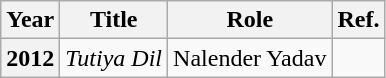<table class="wikitable plainrowheaders sortable">
<tr>
<th scope="col">Year</th>
<th scope="col">Title</th>
<th scope="col">Role</th>
<th scope="col" class="unsortable">Ref.</th>
</tr>
<tr>
<th scope="row">2012</th>
<td><em>Tutiya Dil</em></td>
<td>Nalender Yadav</td>
<td></td>
</tr>
</table>
